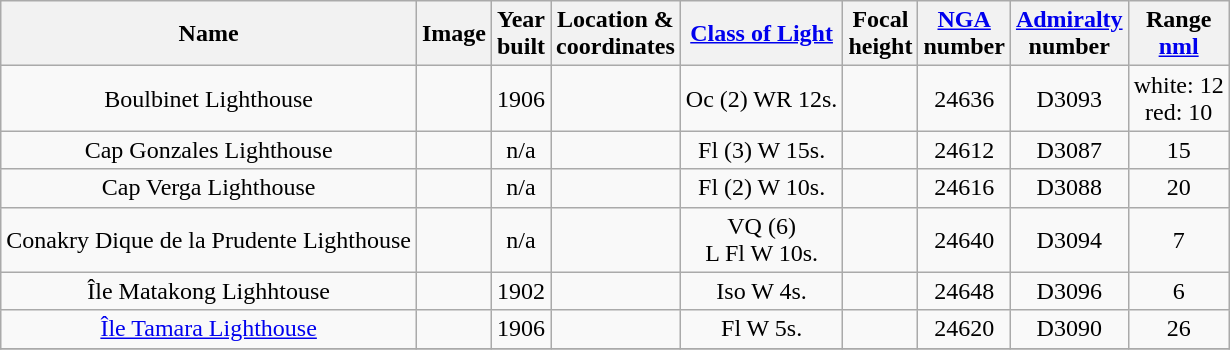<table class="wikitable sortable" style="margin:auto;text-align:center">
<tr>
<th>Name</th>
<th>Image</th>
<th>Year<br>built</th>
<th>Location &<br> coordinates</th>
<th><a href='#'>Class of Light</a></th>
<th>Focal<br>height</th>
<th><a href='#'>NGA</a><br>number</th>
<th><a href='#'>Admiralty</a><br>number</th>
<th>Range<br><a href='#'>nml</a></th>
</tr>
<tr>
<td>Boulbinet Lighthouse</td>
<td></td>
<td>1906</td>
<td></td>
<td>Oc (2) WR 12s.</td>
<td></td>
<td>24636</td>
<td>D3093</td>
<td>white: 12<br>red: 10</td>
</tr>
<tr>
<td>Cap Gonzales Lighthouse</td>
<td></td>
<td>n/a</td>
<td></td>
<td>Fl (3) W 15s.</td>
<td></td>
<td>24612</td>
<td>D3087</td>
<td>15</td>
</tr>
<tr>
<td>Cap Verga Lighthouse</td>
<td></td>
<td>n/a</td>
<td></td>
<td>Fl (2) W 10s.</td>
<td></td>
<td>24616</td>
<td>D3088</td>
<td>20</td>
</tr>
<tr>
<td>Conakry Dique de la Prudente Lighthouse</td>
<td></td>
<td>n/a</td>
<td></td>
<td>VQ (6) <br> L Fl W 10s.</td>
<td></td>
<td>24640</td>
<td>D3094</td>
<td>7</td>
</tr>
<tr>
<td>Île Matakong Lighhtouse</td>
<td></td>
<td>1902</td>
<td></td>
<td>Iso W 4s.</td>
<td></td>
<td>24648</td>
<td>D3096</td>
<td>6</td>
</tr>
<tr>
<td><a href='#'>Île Tamara Lighthouse</a></td>
<td></td>
<td>1906</td>
<td></td>
<td>Fl W 5s.</td>
<td></td>
<td>24620</td>
<td>D3090</td>
<td>26</td>
</tr>
<tr>
</tr>
</table>
